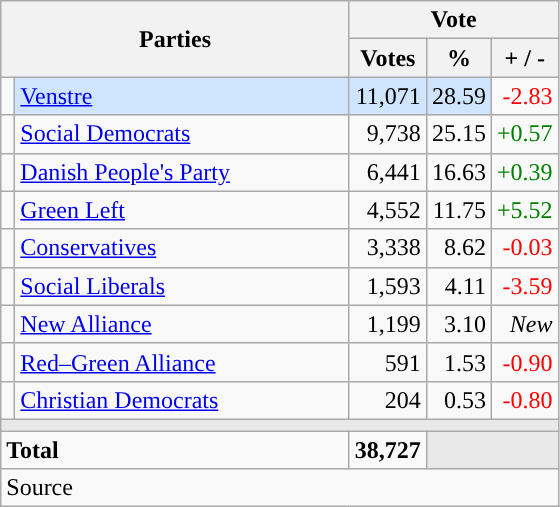<table class="wikitable" style="text-align:right;">
<tr>
<th style="text-align:centre;" rowspan="2" colspan="2" width="225">Parties</th>
<th colspan="3">Vote</th>
</tr>
<tr>
<th width="15">Votes</th>
<th width="15">%</th>
<th width="15">+ / -</th>
</tr>
<tr>
<td width="2" style="color:inherit;background:"></td>
<td bgcolor=#cfe5fe  align="left"><a href='#'>Venstre</a></td>
<td bgcolor=#cfe5fe>11,071</td>
<td bgcolor=#cfe5fe>28.59</td>
<td style=color:red;>-2.83</td>
</tr>
<tr>
<td width="2" style="color:inherit;background:"></td>
<td align="left"><a href='#'>Social Democrats</a></td>
<td>9,738</td>
<td>25.15</td>
<td style=color:green;>+0.57</td>
</tr>
<tr>
<td width="2" style="color:inherit;background:"></td>
<td align="left"><a href='#'>Danish People's Party</a></td>
<td>6,441</td>
<td>16.63</td>
<td style=color:green;>+0.39</td>
</tr>
<tr>
<td width="2" style="color:inherit;background:"></td>
<td align="left"><a href='#'>Green Left</a></td>
<td>4,552</td>
<td>11.75</td>
<td style=color:green;>+5.52</td>
</tr>
<tr>
<td width="2" style="color:inherit;background:"></td>
<td align="left"><a href='#'>Conservatives</a></td>
<td>3,338</td>
<td>8.62</td>
<td style=color:red;>-0.03</td>
</tr>
<tr>
<td width="2" style="color:inherit;background:"></td>
<td align="left"><a href='#'>Social Liberals</a></td>
<td>1,593</td>
<td>4.11</td>
<td style=color:red;>-3.59</td>
</tr>
<tr>
<td width="2" style="color:inherit;background:"></td>
<td align="left"><a href='#'>New Alliance</a></td>
<td>1,199</td>
<td>3.10</td>
<td><em>New</em></td>
</tr>
<tr>
<td width="2" style="color:inherit;background:"></td>
<td align="left"><a href='#'>Red–Green Alliance</a></td>
<td>591</td>
<td>1.53</td>
<td style=color:red;>-0.90</td>
</tr>
<tr>
<td width="2" style="color:inherit;background:"></td>
<td align="left"><a href='#'>Christian Democrats</a></td>
<td>204</td>
<td>0.53</td>
<td style=color:red;>-0.80</td>
</tr>
<tr>
<td colspan="7" bgcolor="#E9E9E9"></td>
</tr>
<tr>
<td align="left" colspan="2"><strong>Total</strong></td>
<td><strong>38,727</strong></td>
<td bgcolor="#E9E9E9" colspan="2"></td>
</tr>
<tr>
<td align="left" colspan="6">Source</td>
</tr>
</table>
